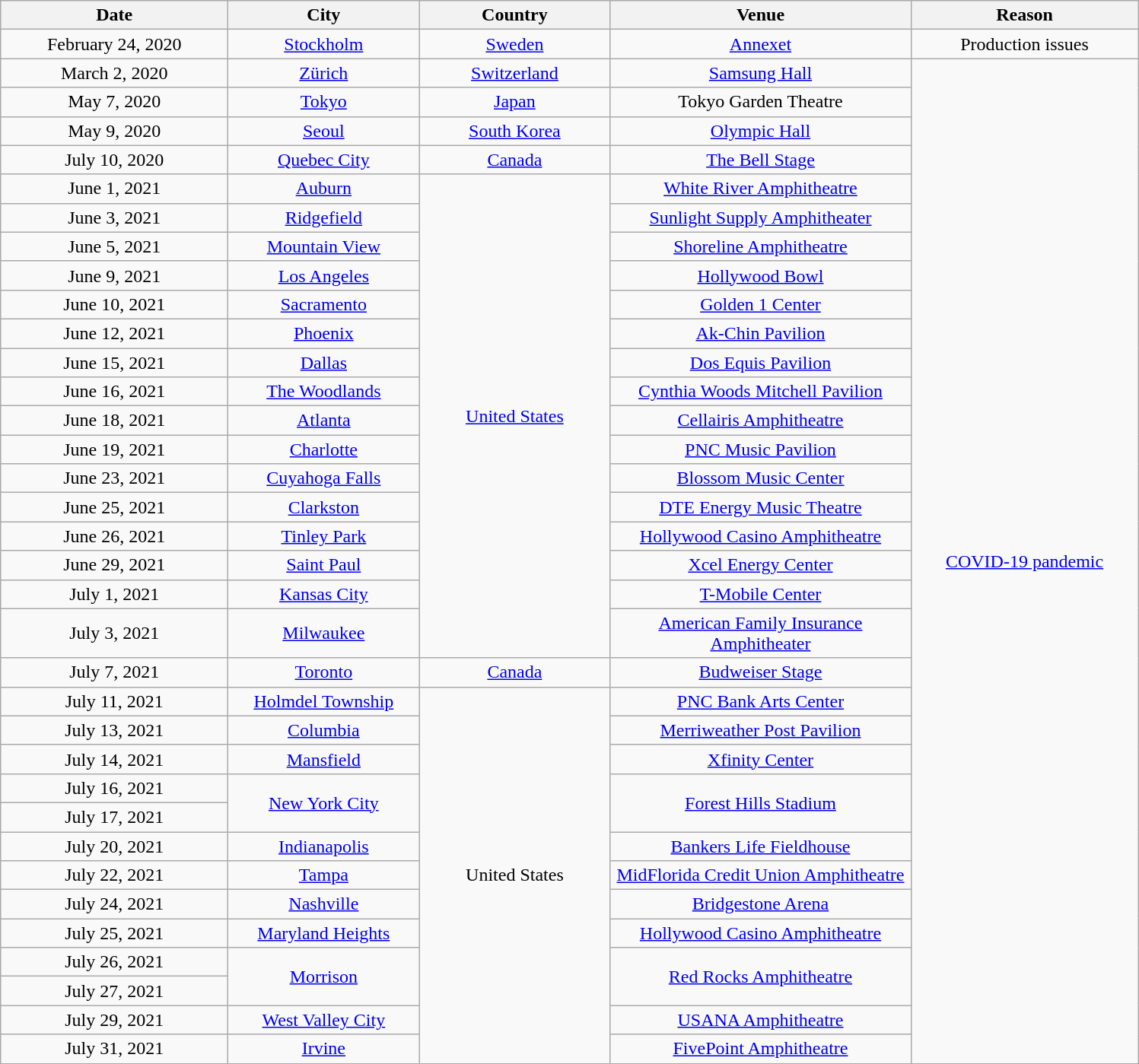<table class="wikitable plainrowheaders" style="text-align:center;">
<tr>
<th scope="col" style="width:12em;">Date</th>
<th scope="col" style="width:10em;">City</th>
<th scope="col" style="width:10em;">Country</th>
<th scope="col" style="width:16em;">Venue</th>
<th scope="col" style="width:12em;">Reason</th>
</tr>
<tr>
<td>February 24, 2020</td>
<td><a href='#'>Stockholm</a></td>
<td><a href='#'>Sweden</a></td>
<td><a href='#'>Annexet</a></td>
<td>Production issues</td>
</tr>
<tr>
<td>March 2, 2020</td>
<td><a href='#'>Zürich</a></td>
<td><a href='#'>Switzerland</a></td>
<td><a href='#'>Samsung Hall</a></td>
<td rowspan="34"><a href='#'>COVID-19 pandemic</a></td>
</tr>
<tr>
<td>May 7, 2020</td>
<td><a href='#'>Tokyo</a></td>
<td><a href='#'>Japan</a></td>
<td>Tokyo Garden Theatre</td>
</tr>
<tr>
<td>May 9, 2020</td>
<td><a href='#'>Seoul</a></td>
<td><a href='#'>South Korea</a></td>
<td><a href='#'>Olympic Hall</a></td>
</tr>
<tr>
<td>July 10, 2020</td>
<td><a href='#'>Quebec City</a></td>
<td><a href='#'>Canada</a></td>
<td><a href='#'>The Bell Stage</a></td>
</tr>
<tr>
<td>June 1, 2021</td>
<td><a href='#'>Auburn</a></td>
<td rowspan="16"><a href='#'>United States</a></td>
<td><a href='#'>White River Amphitheatre</a></td>
</tr>
<tr>
<td>June 3, 2021</td>
<td><a href='#'>Ridgefield</a></td>
<td><a href='#'>Sunlight Supply Amphitheater</a></td>
</tr>
<tr>
<td>June 5, 2021</td>
<td><a href='#'>Mountain View</a></td>
<td><a href='#'>Shoreline Amphitheatre</a></td>
</tr>
<tr>
<td>June 9, 2021</td>
<td><a href='#'>Los Angeles</a></td>
<td><a href='#'>Hollywood Bowl</a></td>
</tr>
<tr>
<td>June 10, 2021</td>
<td><a href='#'>Sacramento</a></td>
<td><a href='#'>Golden 1 Center</a></td>
</tr>
<tr>
<td>June 12, 2021</td>
<td><a href='#'>Phoenix</a></td>
<td><a href='#'>Ak-Chin Pavilion</a></td>
</tr>
<tr>
<td>June 15, 2021</td>
<td><a href='#'>Dallas</a></td>
<td><a href='#'>Dos Equis Pavilion</a></td>
</tr>
<tr>
<td>June 16, 2021</td>
<td><a href='#'>The Woodlands</a></td>
<td><a href='#'>Cynthia Woods Mitchell Pavilion</a></td>
</tr>
<tr>
<td>June 18, 2021</td>
<td><a href='#'>Atlanta</a></td>
<td><a href='#'>Cellairis Amphitheatre</a></td>
</tr>
<tr>
<td>June 19, 2021</td>
<td><a href='#'>Charlotte</a></td>
<td><a href='#'>PNC Music Pavilion</a></td>
</tr>
<tr>
<td>June 23, 2021</td>
<td><a href='#'>Cuyahoga Falls</a></td>
<td><a href='#'>Blossom Music Center</a></td>
</tr>
<tr>
<td>June 25, 2021</td>
<td><a href='#'>Clarkston</a></td>
<td><a href='#'>DTE Energy Music Theatre</a></td>
</tr>
<tr>
<td>June 26, 2021</td>
<td><a href='#'>Tinley Park</a></td>
<td><a href='#'>Hollywood Casino Amphitheatre</a></td>
</tr>
<tr>
<td>June 29, 2021</td>
<td><a href='#'>Saint Paul</a></td>
<td><a href='#'>Xcel Energy Center</a></td>
</tr>
<tr>
<td>July 1, 2021</td>
<td><a href='#'>Kansas City</a></td>
<td><a href='#'>T-Mobile Center</a></td>
</tr>
<tr>
<td>July 3, 2021</td>
<td><a href='#'>Milwaukee</a></td>
<td><a href='#'>American Family Insurance Amphitheater</a></td>
</tr>
<tr>
<td>July 7, 2021</td>
<td><a href='#'>Toronto</a></td>
<td><a href='#'>Canada</a></td>
<td><a href='#'>Budweiser Stage</a></td>
</tr>
<tr>
<td>July 11, 2021</td>
<td><a href='#'>Holmdel Township</a></td>
<td rowspan="13">United States</td>
<td><a href='#'>PNC Bank Arts Center</a></td>
</tr>
<tr>
<td>July 13, 2021</td>
<td><a href='#'>Columbia</a></td>
<td><a href='#'>Merriweather Post Pavilion</a></td>
</tr>
<tr>
<td>July 14, 2021</td>
<td><a href='#'>Mansfield</a></td>
<td><a href='#'>Xfinity Center</a></td>
</tr>
<tr>
<td>July 16, 2021</td>
<td rowspan="2"><a href='#'>New York City</a></td>
<td rowspan="2"><a href='#'>Forest Hills Stadium</a></td>
</tr>
<tr>
<td>July 17, 2021</td>
</tr>
<tr>
<td>July 20, 2021</td>
<td><a href='#'>Indianapolis</a></td>
<td><a href='#'>Bankers Life Fieldhouse</a></td>
</tr>
<tr>
<td>July 22, 2021</td>
<td><a href='#'>Tampa</a></td>
<td><a href='#'>MidFlorida Credit Union Amphitheatre</a></td>
</tr>
<tr>
<td>July 24, 2021</td>
<td><a href='#'>Nashville</a></td>
<td><a href='#'>Bridgestone Arena</a></td>
</tr>
<tr>
<td>July 25, 2021</td>
<td><a href='#'>Maryland Heights</a></td>
<td><a href='#'>Hollywood Casino Amphitheatre</a></td>
</tr>
<tr>
<td>July 26, 2021</td>
<td rowspan="2"><a href='#'>Morrison</a></td>
<td rowspan="2"><a href='#'>Red Rocks Amphitheatre</a></td>
</tr>
<tr>
<td>July 27, 2021</td>
</tr>
<tr>
<td>July 29, 2021</td>
<td><a href='#'>West Valley City</a></td>
<td><a href='#'>USANA Amphitheatre</a></td>
</tr>
<tr>
<td>July 31, 2021</td>
<td><a href='#'>Irvine</a></td>
<td><a href='#'>FivePoint Amphitheatre</a></td>
</tr>
</table>
